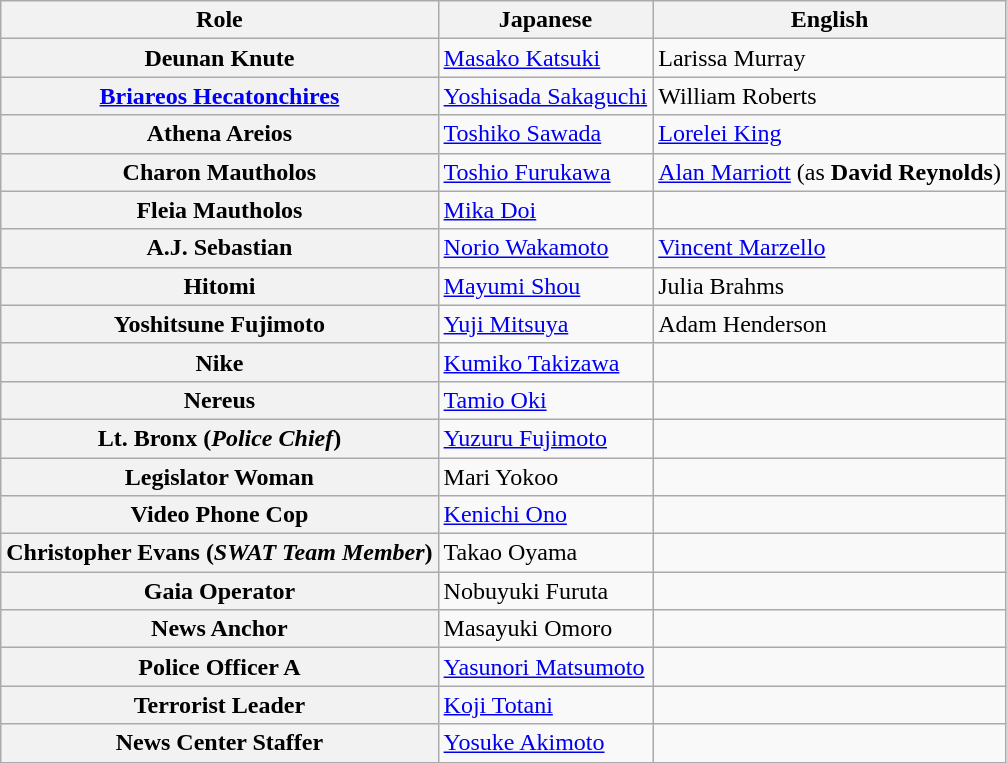<table class="wikitable mw-collapsible">
<tr>
<th>Role</th>
<th>Japanese</th>
<th>English</th>
</tr>
<tr>
<th>Deunan Knute</th>
<td><a href='#'>Masako Katsuki</a></td>
<td>Larissa Murray</td>
</tr>
<tr>
<th><a href='#'>Briareos Hecatonchires</a></th>
<td><a href='#'>Yoshisada Sakaguchi</a></td>
<td>William Roberts</td>
</tr>
<tr>
<th>Athena Areios</th>
<td><a href='#'>Toshiko Sawada</a></td>
<td><a href='#'>Lorelei King</a></td>
</tr>
<tr>
<th>Charon Mautholos</th>
<td><a href='#'>Toshio Furukawa</a></td>
<td><a href='#'>Alan Marriott</a> (as <strong>David Reynolds</strong>)</td>
</tr>
<tr>
<th>Fleia Mautholos</th>
<td><a href='#'>Mika Doi</a></td>
<td></td>
</tr>
<tr>
<th>A.J. Sebastian</th>
<td><a href='#'>Norio Wakamoto</a></td>
<td><a href='#'>Vincent Marzello</a></td>
</tr>
<tr>
<th>Hitomi</th>
<td><a href='#'>Mayumi Shou</a></td>
<td>Julia Brahms</td>
</tr>
<tr>
<th>Yoshitsune Fujimoto</th>
<td><a href='#'>Yuji Mitsuya</a></td>
<td>Adam Henderson</td>
</tr>
<tr>
<th>Nike</th>
<td><a href='#'>Kumiko Takizawa</a></td>
<td></td>
</tr>
<tr>
<th>Nereus</th>
<td><a href='#'>Tamio Oki</a></td>
<td></td>
</tr>
<tr>
<th>Lt. Bronx (<em>Police Chief</em>)</th>
<td><a href='#'>Yuzuru Fujimoto</a></td>
<td></td>
</tr>
<tr>
<th>Legislator Woman</th>
<td>Mari Yokoo</td>
<td></td>
</tr>
<tr>
<th>Video Phone Cop</th>
<td><a href='#'>Kenichi Ono</a></td>
<td></td>
</tr>
<tr>
<th>Christopher Evans (<em>SWAT Team Member</em>)</th>
<td>Takao Oyama</td>
<td></td>
</tr>
<tr>
<th>Gaia Operator</th>
<td>Nobuyuki Furuta</td>
<td></td>
</tr>
<tr>
<th>News Anchor</th>
<td>Masayuki Omoro</td>
<td></td>
</tr>
<tr>
<th>Police Officer A</th>
<td><a href='#'>Yasunori Matsumoto</a></td>
<td></td>
</tr>
<tr>
<th>Terrorist Leader</th>
<td><a href='#'>Koji Totani</a></td>
<td></td>
</tr>
<tr>
<th>News Center Staffer</th>
<td><a href='#'>Yosuke Akimoto</a></td>
<td></td>
</tr>
</table>
